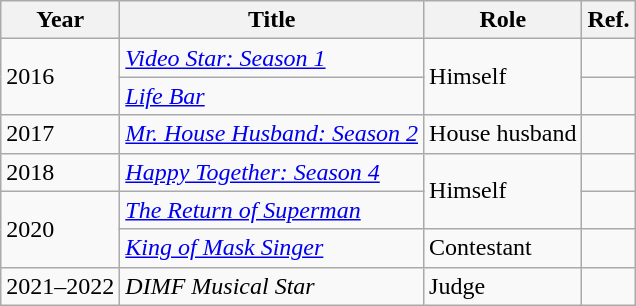<table class="wikitable">
<tr>
<th>Year</th>
<th>Title</th>
<th>Role</th>
<th>Ref.</th>
</tr>
<tr>
<td rowspan="2">2016</td>
<td><em><a href='#'>Video Star: Season 1</a></em></td>
<td rowspan="2">Himself</td>
<td></td>
</tr>
<tr>
<td><em><a href='#'>Life Bar</a></em></td>
<td></td>
</tr>
<tr>
<td>2017</td>
<td><em><a href='#'>Mr. House Husband: Season 2</a></em></td>
<td>House husband</td>
<td></td>
</tr>
<tr>
<td>2018</td>
<td><em><a href='#'>Happy Together: Season 4</a></em></td>
<td rowspan="2">Himself</td>
<td></td>
</tr>
<tr>
<td rowspan=2>2020</td>
<td><a href='#'><em>The Return of Superman</em></a></td>
<td></td>
</tr>
<tr>
<td><em><a href='#'>King of Mask Singer</a></em></td>
<td>Contestant</td>
<td></td>
</tr>
<tr>
<td>2021–2022</td>
<td><em>DIMF Musical Star</em></td>
<td>Judge</td>
<td></td>
</tr>
</table>
